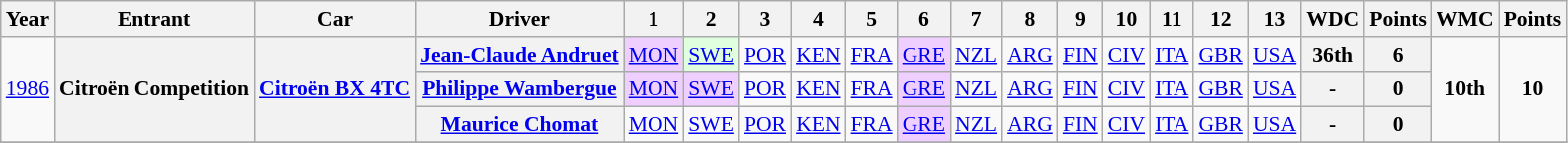<table class="wikitable" style="text-align:center; font-size:90%">
<tr>
<th>Year</th>
<th>Entrant</th>
<th>Car</th>
<th>Driver</th>
<th>1</th>
<th>2</th>
<th>3</th>
<th>4</th>
<th>5</th>
<th>6</th>
<th>7</th>
<th>8</th>
<th>9</th>
<th>10</th>
<th>11</th>
<th>12</th>
<th>13</th>
<th>WDC</th>
<th>Points</th>
<th>WMC</th>
<th>Points</th>
</tr>
<tr>
<td rowspan="3"><a href='#'>1986</a></td>
<th rowspan="3">Citroën Competition</th>
<th rowspan="3"><a href='#'>Citroën BX 4TC</a></th>
<th> <a href='#'>Jean-Claude Andruet</a></th>
<td style="background:#EFCFFF;"><a href='#'>MON</a><br></td>
<td style="background:#DFFFDF;"><a href='#'>SWE</a><br></td>
<td><a href='#'>POR</a></td>
<td><a href='#'>KEN</a></td>
<td><a href='#'>FRA</a></td>
<td style="background:#EFCFFF;"><a href='#'>GRE</a><br></td>
<td><a href='#'>NZL</a></td>
<td><a href='#'>ARG</a></td>
<td><a href='#'>FIN</a></td>
<td><a href='#'>CIV</a></td>
<td><a href='#'>ITA</a></td>
<td><a href='#'>GBR</a></td>
<td><a href='#'>USA</a></td>
<th>36th</th>
<th>6</th>
<td rowspan="3"><strong>10th</strong></td>
<td rowspan="3"><strong>10</strong></td>
</tr>
<tr>
<th> <a href='#'>Philippe Wambergue</a></th>
<td style="background:#EFCFFF;"><a href='#'>MON</a><br></td>
<td style="background:#EFCFFF;"><a href='#'>SWE</a><br></td>
<td><a href='#'>POR</a></td>
<td><a href='#'>KEN</a></td>
<td><a href='#'>FRA</a></td>
<td style="background:#EFCFFF;"><a href='#'>GRE</a><br></td>
<td><a href='#'>NZL</a></td>
<td><a href='#'>ARG</a></td>
<td><a href='#'>FIN</a></td>
<td><a href='#'>CIV</a></td>
<td><a href='#'>ITA</a></td>
<td><a href='#'>GBR</a></td>
<td><a href='#'>USA</a></td>
<th>-</th>
<th>0</th>
</tr>
<tr>
<th> <a href='#'>Maurice Chomat</a></th>
<td><a href='#'>MON</a></td>
<td><a href='#'>SWE</a></td>
<td><a href='#'>POR</a></td>
<td><a href='#'>KEN</a></td>
<td><a href='#'>FRA</a></td>
<td style="background:#EFCFFF;"><a href='#'>GRE</a><br></td>
<td><a href='#'>NZL</a></td>
<td><a href='#'>ARG</a></td>
<td><a href='#'>FIN</a></td>
<td><a href='#'>CIV</a></td>
<td><a href='#'>ITA</a></td>
<td><a href='#'>GBR</a></td>
<td><a href='#'>USA</a></td>
<th>-</th>
<th>0</th>
</tr>
<tr>
</tr>
</table>
